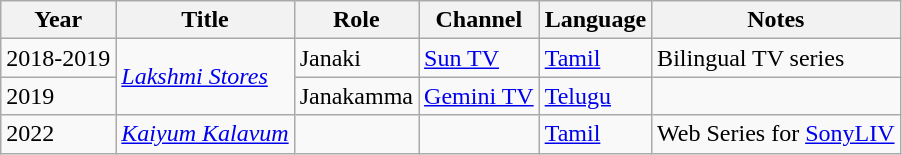<table class="wikitable">
<tr>
<th>Year</th>
<th>Title</th>
<th>Role</th>
<th>Channel</th>
<th>Language</th>
<th>Notes</th>
</tr>
<tr>
<td>2018-2019</td>
<td rowspan="2"><em><a href='#'>Lakshmi Stores</a></em></td>
<td>Janaki</td>
<td><a href='#'>Sun TV</a></td>
<td><a href='#'>Tamil</a></td>
<td>Bilingual TV series</td>
</tr>
<tr>
<td>2019</td>
<td>Janakamma</td>
<td><a href='#'>Gemini TV</a></td>
<td><a href='#'>Telugu</a></td>
</tr>
<tr>
<td>2022</td>
<td><em><a href='#'>Kaiyum Kalavum</a></em></td>
<td></td>
<td></td>
<td><a href='#'>Tamil</a></td>
<td>Web Series for <a href='#'>SonyLIV</a></td>
</tr>
</table>
